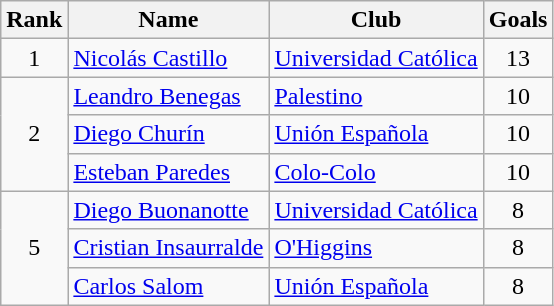<table class="wikitable" border="1">
<tr>
<th>Rank</th>
<th>Name</th>
<th>Club</th>
<th>Goals</th>
</tr>
<tr>
<td align=center>1</td>
<td> <a href='#'>Nicolás Castillo</a></td>
<td><a href='#'>Universidad Católica</a></td>
<td align=center>13</td>
</tr>
<tr>
<td rowspan=3 align=center>2</td>
<td> <a href='#'>Leandro Benegas</a></td>
<td><a href='#'>Palestino</a></td>
<td align=center>10</td>
</tr>
<tr>
<td> <a href='#'>Diego Churín</a></td>
<td><a href='#'>Unión Española</a></td>
<td align=center>10</td>
</tr>
<tr>
<td> <a href='#'>Esteban Paredes</a></td>
<td><a href='#'>Colo-Colo</a></td>
<td align=center>10</td>
</tr>
<tr>
<td rowspan=3 align=center>5</td>
<td> <a href='#'>Diego Buonanotte</a></td>
<td><a href='#'>Universidad Católica</a></td>
<td align=center>8</td>
</tr>
<tr>
<td> <a href='#'>Cristian Insaurralde</a></td>
<td><a href='#'>O'Higgins</a></td>
<td align=center>8</td>
</tr>
<tr>
<td> <a href='#'>Carlos Salom</a></td>
<td><a href='#'>Unión Española</a></td>
<td align=center>8</td>
</tr>
</table>
